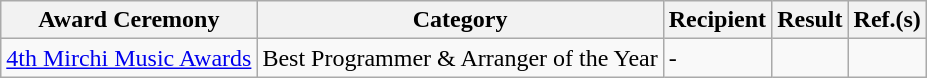<table class="wikitable">
<tr>
<th>Award Ceremony</th>
<th>Category</th>
<th>Recipient</th>
<th>Result</th>
<th>Ref.(s)</th>
</tr>
<tr>
<td><a href='#'>4th Mirchi Music Awards</a></td>
<td>Best Programmer & Arranger of the Year</td>
<td>-</td>
<td></td>
<td></td>
</tr>
</table>
